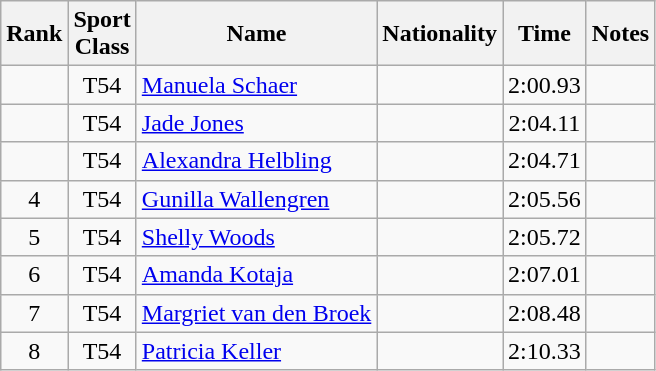<table class="wikitable sortable" style="text-align:center">
<tr>
<th>Rank</th>
<th>Sport<br>Class</th>
<th>Name</th>
<th>Nationality</th>
<th>Time</th>
<th>Notes</th>
</tr>
<tr>
<td></td>
<td>T54</td>
<td align=left><a href='#'>Manuela Schaer</a></td>
<td align=left></td>
<td>2:00.93</td>
<td></td>
</tr>
<tr>
<td></td>
<td>T54</td>
<td align=left><a href='#'>Jade Jones</a></td>
<td align=left></td>
<td>2:04.11</td>
<td></td>
</tr>
<tr>
<td></td>
<td>T54</td>
<td align=left><a href='#'>Alexandra Helbling</a></td>
<td align=left></td>
<td>2:04.71</td>
<td></td>
</tr>
<tr>
<td>4</td>
<td>T54</td>
<td align=left><a href='#'>Gunilla Wallengren</a></td>
<td align=left></td>
<td>2:05.56</td>
<td></td>
</tr>
<tr>
<td>5</td>
<td>T54</td>
<td align=left><a href='#'>Shelly Woods</a></td>
<td align=left></td>
<td>2:05.72</td>
<td></td>
</tr>
<tr>
<td>6</td>
<td>T54</td>
<td align=left><a href='#'>Amanda Kotaja</a></td>
<td align=left></td>
<td>2:07.01</td>
<td></td>
</tr>
<tr>
<td>7</td>
<td>T54</td>
<td align=left><a href='#'>Margriet van den Broek</a></td>
<td align=left></td>
<td>2:08.48</td>
<td></td>
</tr>
<tr>
<td>8</td>
<td>T54</td>
<td align=left><a href='#'>Patricia Keller</a></td>
<td align=left></td>
<td>2:10.33</td>
<td></td>
</tr>
</table>
